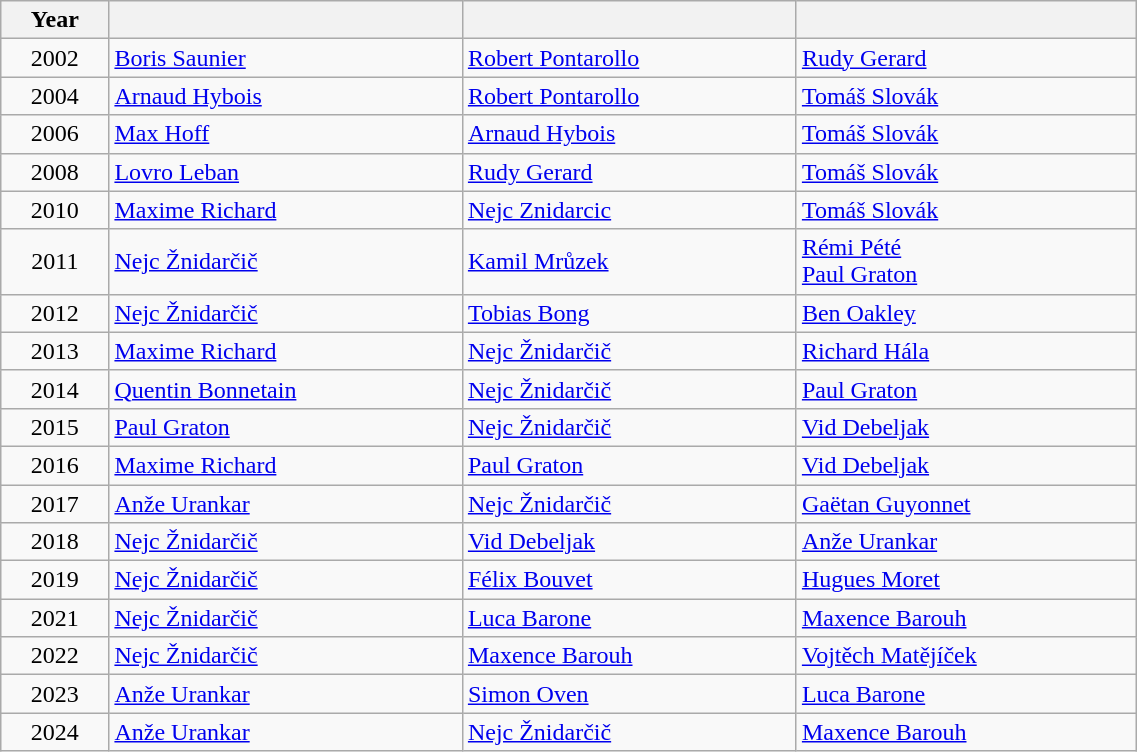<table class="wikitable" width=60% style="font-size:100%; text-align:left;">
<tr>
<th>Year</th>
<th></th>
<th></th>
<th></th>
</tr>
<tr>
<td align=center>2002</td>
<td> <a href='#'>Boris Saunier</a></td>
<td> <a href='#'>Robert Pontarollo</a></td>
<td> <a href='#'>Rudy Gerard</a></td>
</tr>
<tr>
<td align=center>2004</td>
<td> <a href='#'>Arnaud Hybois</a></td>
<td> <a href='#'>Robert Pontarollo</a></td>
<td> <a href='#'>Tomáš Slovák</a></td>
</tr>
<tr>
<td align=center>2006</td>
<td> <a href='#'>Max Hoff</a></td>
<td> <a href='#'>Arnaud Hybois</a></td>
<td> <a href='#'>Tomáš Slovák</a></td>
</tr>
<tr>
<td align=center>2008</td>
<td> <a href='#'>Lovro Leban</a></td>
<td> <a href='#'>Rudy Gerard</a></td>
<td> <a href='#'>Tomáš Slovák</a></td>
</tr>
<tr>
<td align=center>2010</td>
<td> <a href='#'>Maxime Richard</a></td>
<td> <a href='#'>Nejc Znidarcic</a></td>
<td> <a href='#'>Tomáš Slovák</a></td>
</tr>
<tr>
<td align=center>2011</td>
<td> <a href='#'>Nejc Žnidarčič</a></td>
<td> <a href='#'>Kamil Mrůzek</a></td>
<td> <a href='#'>Rémi Pété</a><br>  <a href='#'>Paul Graton</a></td>
</tr>
<tr>
<td align=center>2012</td>
<td> <a href='#'>Nejc Žnidarčič</a></td>
<td> <a href='#'>Tobias Bong</a></td>
<td> <a href='#'>Ben Oakley</a></td>
</tr>
<tr>
<td align=center>2013</td>
<td> <a href='#'>Maxime Richard</a></td>
<td> <a href='#'>Nejc Žnidarčič</a></td>
<td> <a href='#'>Richard Hála</a></td>
</tr>
<tr>
<td align=center>2014</td>
<td> <a href='#'>Quentin Bonnetain</a></td>
<td> <a href='#'>Nejc Žnidarčič</a></td>
<td> <a href='#'>Paul Graton</a></td>
</tr>
<tr>
<td align=center>2015</td>
<td> <a href='#'>Paul Graton</a></td>
<td> <a href='#'>Nejc Žnidarčič</a></td>
<td> <a href='#'>Vid Debeljak</a></td>
</tr>
<tr>
<td align=center>2016</td>
<td> <a href='#'>Maxime Richard</a></td>
<td> <a href='#'>Paul Graton</a></td>
<td> <a href='#'>Vid Debeljak</a></td>
</tr>
<tr>
<td align=center>2017</td>
<td> <a href='#'>Anže Urankar</a></td>
<td> <a href='#'>Nejc Žnidarčič</a></td>
<td> <a href='#'>Gaëtan Guyonnet</a></td>
</tr>
<tr>
<td align=center>2018</td>
<td> <a href='#'>Nejc Žnidarčič</a></td>
<td> <a href='#'>Vid Debeljak</a></td>
<td> <a href='#'>Anže Urankar</a></td>
</tr>
<tr>
<td align=center>2019</td>
<td> <a href='#'>Nejc Žnidarčič</a></td>
<td> <a href='#'>Félix Bouvet</a></td>
<td> <a href='#'>Hugues Moret</a></td>
</tr>
<tr>
<td align=center>2021</td>
<td> <a href='#'>Nejc Žnidarčič</a></td>
<td> <a href='#'>Luca Barone</a></td>
<td> <a href='#'>Maxence Barouh</a></td>
</tr>
<tr>
<td align=center>2022</td>
<td> <a href='#'>Nejc Žnidarčič</a></td>
<td> <a href='#'>Maxence Barouh</a></td>
<td> <a href='#'>Vojtěch Matějíček</a></td>
</tr>
<tr>
<td align=center>2023</td>
<td> <a href='#'>Anže Urankar</a></td>
<td> <a href='#'>Simon Oven</a></td>
<td> <a href='#'>Luca Barone</a></td>
</tr>
<tr>
<td align=center>2024</td>
<td> <a href='#'>Anže Urankar</a></td>
<td> <a href='#'>Nejc Žnidarčič</a></td>
<td> <a href='#'>Maxence Barouh</a></td>
</tr>
</table>
